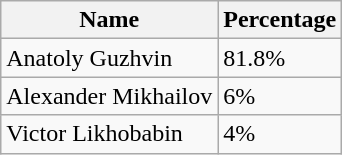<table class="wikitable">
<tr>
<th>Name</th>
<th>Percentage</th>
</tr>
<tr>
<td>Anatoly Guzhvin</td>
<td>81.8%</td>
</tr>
<tr>
<td>Alexander Mikhailov</td>
<td>6%</td>
</tr>
<tr>
<td>Victor Likhobabin</td>
<td>4%</td>
</tr>
</table>
